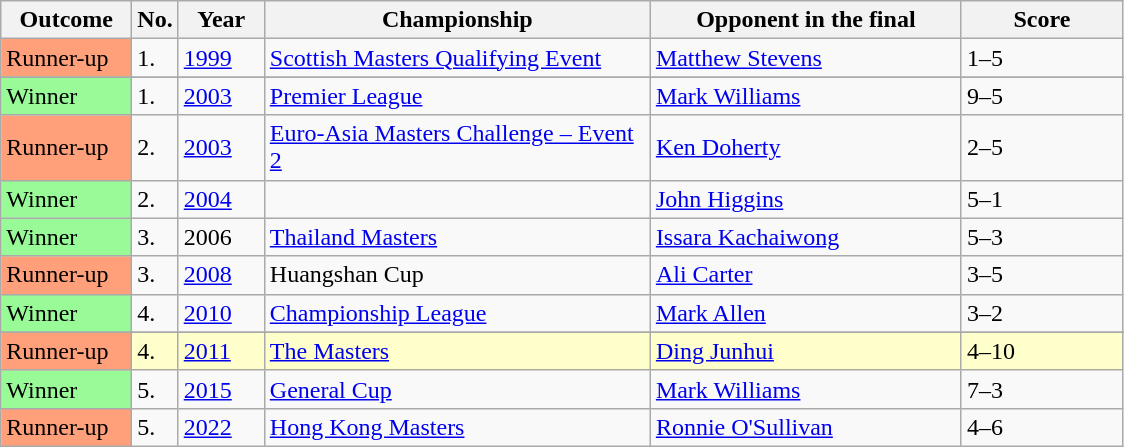<table class="sortable wikitable">
<tr>
<th width="80">Outcome</th>
<th width="20">No.</th>
<th width="50">Year</th>
<th width="250">Championship</th>
<th width="200">Opponent in the final</th>
<th width="100">Score</th>
</tr>
<tr>
<td style="background:#ffa07a;">Runner-up</td>
<td>1.</td>
<td><a href='#'>1999</a></td>
<td><a href='#'>Scottish Masters Qualifying Event</a></td>
<td> <a href='#'>Matthew Stevens</a></td>
<td>1–5</td>
</tr>
<tr>
</tr>
<tr>
<td style="background:#98FB98">Winner</td>
<td>1.</td>
<td><a href='#'>2003</a></td>
<td><a href='#'>Premier League</a></td>
<td> <a href='#'>Mark Williams</a></td>
<td>9–5</td>
</tr>
<tr>
<td style="background:#ffa07a;">Runner-up</td>
<td>2.</td>
<td><a href='#'>2003</a></td>
<td><a href='#'>Euro-Asia Masters Challenge – Event 2</a></td>
<td> <a href='#'>Ken Doherty</a></td>
<td>2–5</td>
</tr>
<tr>
<td style="background:#98FB98">Winner</td>
<td>2.</td>
<td><a href='#'>2004</a></td>
<td></td>
<td> <a href='#'>John Higgins</a></td>
<td>5–1 </td>
</tr>
<tr>
<td style="background:#98FB98">Winner</td>
<td>3.</td>
<td>2006</td>
<td><a href='#'>Thailand Masters</a></td>
<td> <a href='#'>Issara Kachaiwong</a></td>
<td>5–3</td>
</tr>
<tr>
<td style="background:#ffa07a;">Runner-up</td>
<td>3.</td>
<td><a href='#'>2008</a></td>
<td>Huangshan Cup</td>
<td> <a href='#'>Ali Carter</a></td>
<td>3–5 </td>
</tr>
<tr>
<td style="background:#98FB98">Winner</td>
<td>4.</td>
<td><a href='#'>2010</a></td>
<td><a href='#'>Championship League</a></td>
<td> <a href='#'>Mark Allen</a></td>
<td>3–2</td>
</tr>
<tr>
</tr>
<tr style="background:#ffc;">
<td style="background:#ffa07a;">Runner-up</td>
<td>4.</td>
<td><a href='#'>2011</a></td>
<td><a href='#'>The Masters</a></td>
<td> <a href='#'>Ding Junhui</a></td>
<td>4–10</td>
</tr>
<tr>
<td style="background:#98FB98">Winner</td>
<td>5.</td>
<td><a href='#'>2015</a></td>
<td><a href='#'>General Cup</a></td>
<td> <a href='#'>Mark Williams</a></td>
<td>7–3</td>
</tr>
<tr>
<td style="background:#ffa07a;">Runner-up</td>
<td>5.</td>
<td><a href='#'>2022</a></td>
<td><a href='#'>Hong Kong Masters</a></td>
<td> <a href='#'>Ronnie O'Sullivan</a></td>
<td>4–6</td>
</tr>
</table>
